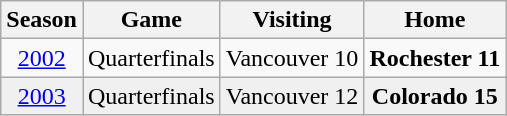<table class="wikitable">
<tr>
<th>Season</th>
<th>Game</th>
<th>Visiting</th>
<th>Home</th>
</tr>
<tr ALIGN=center>
<td><a href='#'>2002</a></td>
<td>Quarterfinals</td>
<td>Vancouver 10</td>
<td><strong>Rochester 11</strong></td>
</tr>
<tr ALIGN=center bgcolor="#f0f0f0">
<td><a href='#'>2003</a></td>
<td>Quarterfinals</td>
<td>Vancouver 12</td>
<td><strong>Colorado 15</strong></td>
</tr>
</table>
